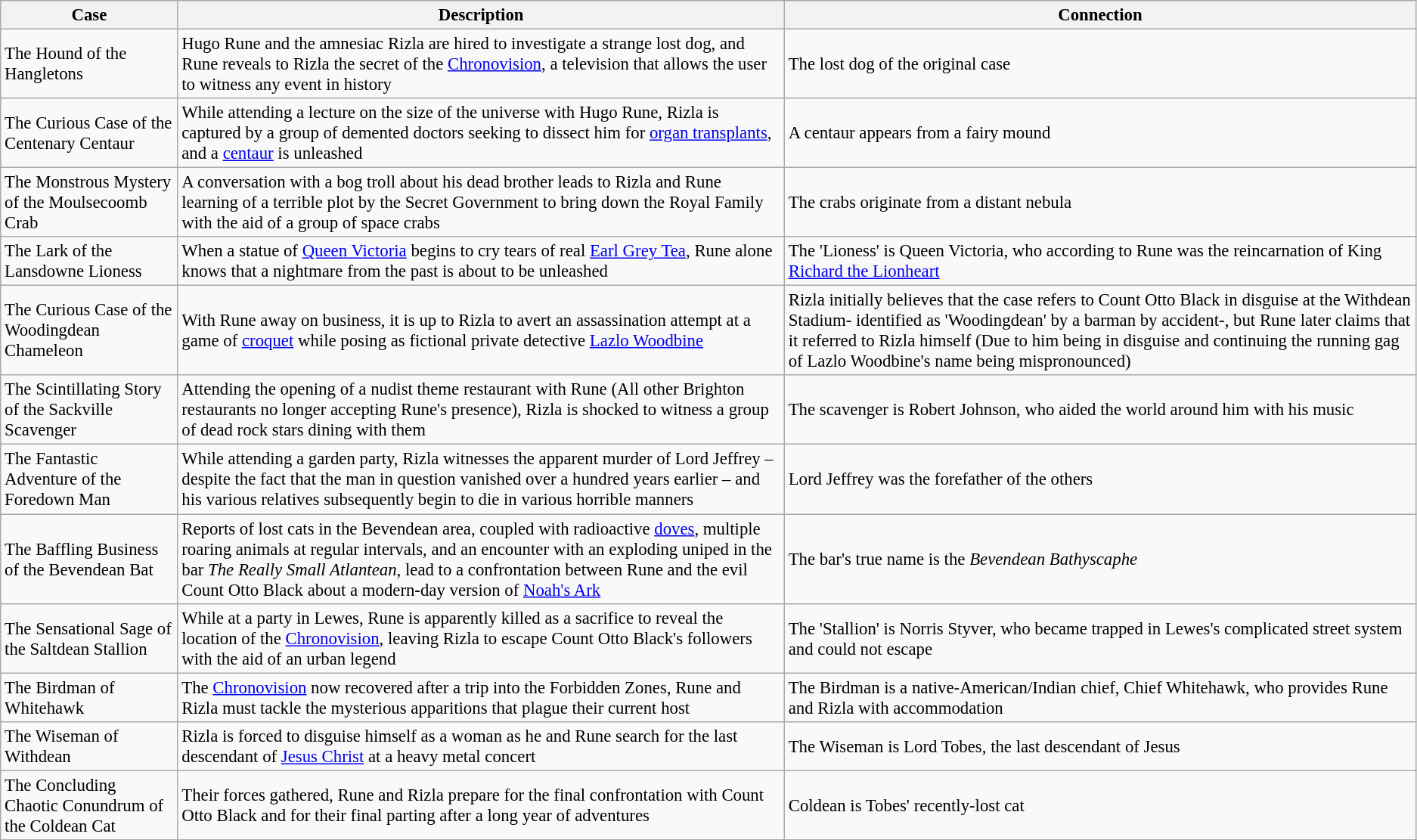<table class="wikitable" style="font-size:95%;">
<tr>
<th>Case</th>
<th>Description</th>
<th>Connection</th>
</tr>
<tr --->
<td>The Hound of the Hangletons</td>
<td>Hugo Rune and the amnesiac Rizla are hired to investigate a strange lost dog, and Rune reveals to Rizla the secret of the <a href='#'>Chronovision</a>, a television that allows the user to witness any event in history</td>
<td>The lost dog of the original case</td>
</tr>
<tr --->
<td>The Curious Case of the Centenary Centaur</td>
<td>While attending a lecture on the size of the universe with Hugo Rune, Rizla is captured by a group of demented doctors seeking to dissect him for <a href='#'>organ transplants</a>, and a <a href='#'>centaur</a> is unleashed</td>
<td>A centaur appears from a fairy mound</td>
</tr>
<tr --->
<td>The Monstrous Mystery of the Moulsecoomb Crab</td>
<td>A conversation with a bog troll about his dead brother leads to Rizla and Rune learning of a terrible plot by the Secret Government to bring down the Royal Family with the aid of a group of space crabs</td>
<td>The crabs originate from a distant nebula</td>
</tr>
<tr --->
<td>The Lark of the Lansdowne Lioness</td>
<td>When a statue of <a href='#'>Queen Victoria</a> begins to cry tears of real <a href='#'>Earl Grey Tea</a>, Rune alone knows that a nightmare from the past is about to be unleashed</td>
<td>The 'Lioness' is Queen Victoria, who according to Rune was the reincarnation of King <a href='#'>Richard the Lionheart</a></td>
</tr>
<tr --->
<td>The Curious Case of the Woodingdean Chameleon</td>
<td>With Rune away on business, it is up to Rizla to avert an assassination attempt at a game of <a href='#'>croquet</a> while posing as fictional private detective <a href='#'>Lazlo Woodbine</a></td>
<td>Rizla initially believes that the case refers to Count Otto Black in disguise at the Withdean Stadium- identified as 'Woodingdean' by a barman by accident-, but Rune later claims that it referred to Rizla himself (Due to him being in disguise and continuing the running gag of Lazlo Woodbine's name being mispronounced)</td>
</tr>
<tr --->
<td>The Scintillating Story of the Sackville Scavenger</td>
<td>Attending the opening of a nudist theme restaurant with Rune (All other Brighton restaurants no longer accepting Rune's presence), Rizla is shocked to witness a group of dead rock stars dining with them</td>
<td>The scavenger is Robert Johnson, who aided the world around him with his music</td>
</tr>
<tr --->
<td>The Fantastic Adventure of the Foredown Man</td>
<td>While attending a garden party, Rizla witnesses the apparent murder of Lord Jeffrey – despite the fact that the man in question vanished over a hundred years earlier – and his various relatives subsequently begin to die in various horrible manners</td>
<td>Lord Jeffrey was the forefather of the others</td>
</tr>
<tr --->
<td>The Baffling Business of the Bevendean Bat</td>
<td>Reports of lost cats in the Bevendean area, coupled with radioactive <a href='#'>doves</a>, multiple roaring animals at regular intervals, and an encounter with an exploding uniped in the bar <em>The Really Small Atlantean</em>, lead to a confrontation between Rune and the evil Count Otto Black about a modern-day version of <a href='#'>Noah's Ark</a></td>
<td>The bar's true name is the <em>Bevendean Bathyscaphe</em></td>
</tr>
<tr --->
<td>The Sensational Sage of the Saltdean Stallion</td>
<td>While at a party in Lewes, Rune is apparently killed as a sacrifice to reveal the location of the <a href='#'>Chronovision</a>, leaving Rizla to escape Count Otto Black's followers with the aid of an urban legend</td>
<td>The 'Stallion' is Norris Styver, who became trapped in Lewes's complicated street system and could not escape</td>
</tr>
<tr --->
<td>The Birdman of Whitehawk</td>
<td>The <a href='#'>Chronovision</a> now recovered after a trip into the Forbidden Zones, Rune and Rizla must tackle the mysterious apparitions that plague their current host</td>
<td>The Birdman is a native-American/Indian chief, Chief Whitehawk, who provides Rune and Rizla with accommodation</td>
</tr>
<tr --->
<td>The Wiseman of Withdean</td>
<td>Rizla is forced to disguise himself as a woman as he and Rune search for the last descendant of <a href='#'>Jesus Christ</a> at a heavy metal concert</td>
<td>The Wiseman is Lord Tobes, the last descendant of Jesus</td>
</tr>
<tr --->
<td>The Concluding Chaotic Conundrum of the Coldean Cat</td>
<td>Their forces gathered, Rune and Rizla prepare for the final confrontation with Count Otto Black and for their final parting after a long year of adventures</td>
<td>Coldean is Tobes' recently-lost cat</td>
</tr>
<tr --->
</tr>
</table>
